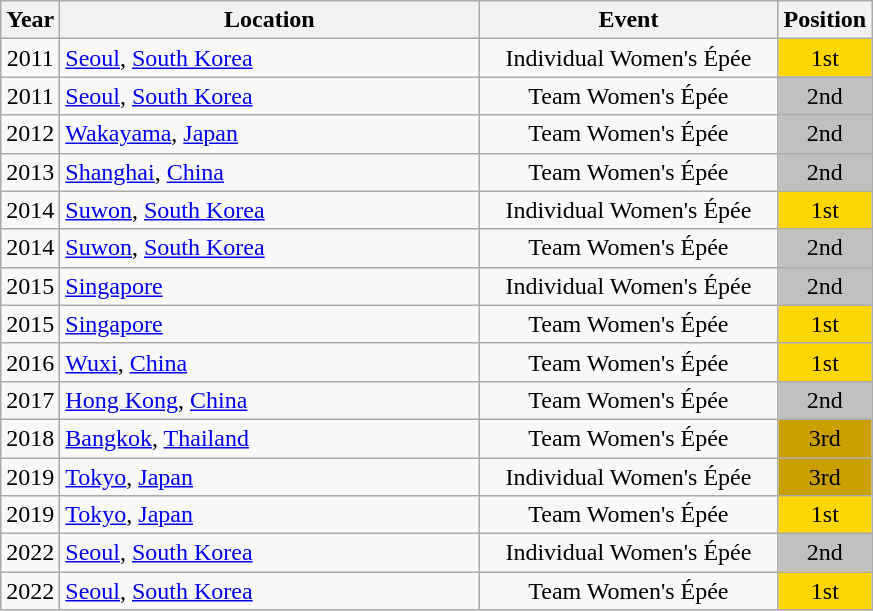<table class="wikitable" style="text-align:center;">
<tr>
<th>Year</th>
<th style="width:17em">Location</th>
<th style="width:12em">Event</th>
<th>Position</th>
</tr>
<tr>
<td>2011</td>
<td rowspan="1" align="left"> <a href='#'>Seoul</a>, <a href='#'>South Korea</a></td>
<td>Individual Women's Épée</td>
<td bgcolor="gold">1st</td>
</tr>
<tr>
<td>2011</td>
<td rowspan="1" align="left"> <a href='#'>Seoul</a>, <a href='#'>South Korea</a></td>
<td>Team Women's Épée</td>
<td bgcolor="silver">2nd</td>
</tr>
<tr>
<td>2012</td>
<td rowspan="1" align="left"> <a href='#'>Wakayama</a>, <a href='#'>Japan</a></td>
<td>Team Women's Épée</td>
<td bgcolor="silver">2nd</td>
</tr>
<tr>
<td>2013</td>
<td rowspan="1" align="left"> <a href='#'>Shanghai</a>, <a href='#'>China</a></td>
<td>Team Women's Épée</td>
<td bgcolor="silver">2nd</td>
</tr>
<tr>
<td>2014</td>
<td rowspan="1" align="left"> <a href='#'>Suwon</a>, <a href='#'>South Korea</a></td>
<td>Individual Women's Épée</td>
<td bgcolor="gold">1st</td>
</tr>
<tr>
<td>2014</td>
<td rowspan="1" align="left"> <a href='#'>Suwon</a>, <a href='#'>South Korea</a></td>
<td>Team Women's Épée</td>
<td bgcolor="silver">2nd</td>
</tr>
<tr>
<td>2015</td>
<td rowspan="1" align="left"> <a href='#'>Singapore</a></td>
<td>Individual Women's Épée</td>
<td bgcolor="silver">2nd</td>
</tr>
<tr>
<td>2015</td>
<td rowspan="1" align="left"> <a href='#'>Singapore</a></td>
<td>Team Women's Épée</td>
<td bgcolor="gold">1st</td>
</tr>
<tr>
<td>2016</td>
<td rowspan="1" align="left"> <a href='#'>Wuxi</a>, <a href='#'>China</a></td>
<td>Team Women's Épée</td>
<td bgcolor="gold">1st</td>
</tr>
<tr>
<td>2017</td>
<td rowspan="1" align="left"> <a href='#'>Hong Kong</a>, <a href='#'>China</a></td>
<td>Team Women's Épée</td>
<td bgcolor="silver">2nd</td>
</tr>
<tr>
<td>2018</td>
<td rowspan="1" align="left"> <a href='#'>Bangkok</a>, <a href='#'>Thailand</a></td>
<td>Team Women's Épée</td>
<td bgcolor="caramel">3rd</td>
</tr>
<tr>
<td>2019</td>
<td rowspan="1" align="left"> <a href='#'>Tokyo</a>, <a href='#'>Japan</a></td>
<td>Individual Women's Épée</td>
<td bgcolor="caramel">3rd</td>
</tr>
<tr>
<td>2019</td>
<td rowspan="1" align="left"> <a href='#'>Tokyo</a>, <a href='#'>Japan</a></td>
<td>Team Women's Épée</td>
<td bgcolor="gold">1st</td>
</tr>
<tr>
<td>2022</td>
<td rowspan="1" align="left"> <a href='#'>Seoul</a>, <a href='#'>South Korea</a></td>
<td>Individual Women's Épée</td>
<td bgcolor="silver">2nd</td>
</tr>
<tr>
<td>2022</td>
<td rowspan="1" align="left"> <a href='#'>Seoul</a>, <a href='#'>South Korea</a></td>
<td>Team Women's Épée</td>
<td bgcolor="gold">1st</td>
</tr>
</table>
